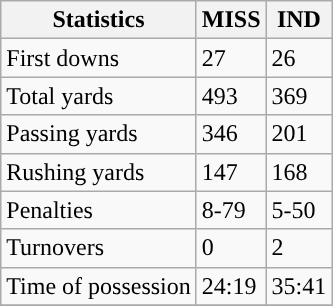<table class="wikitable" style="float: left;">
<tr>
<th>Statistics</th>
<th>MISS</th>
<th>IND</th>
</tr>
<tr>
<td>First downs</td>
<td>27</td>
<td>26</td>
</tr>
<tr>
<td>Total yards</td>
<td>493</td>
<td>369</td>
</tr>
<tr>
<td>Passing yards</td>
<td>346</td>
<td>201</td>
</tr>
<tr>
<td>Rushing yards</td>
<td>147</td>
<td>168</td>
</tr>
<tr>
<td>Penalties</td>
<td>8-79</td>
<td>5-50</td>
</tr>
<tr>
<td>Turnovers</td>
<td>0</td>
<td>2</td>
</tr>
<tr>
<td>Time of possession</td>
<td>24:19</td>
<td>35:41</td>
</tr>
<tr>
</tr>
</table>
